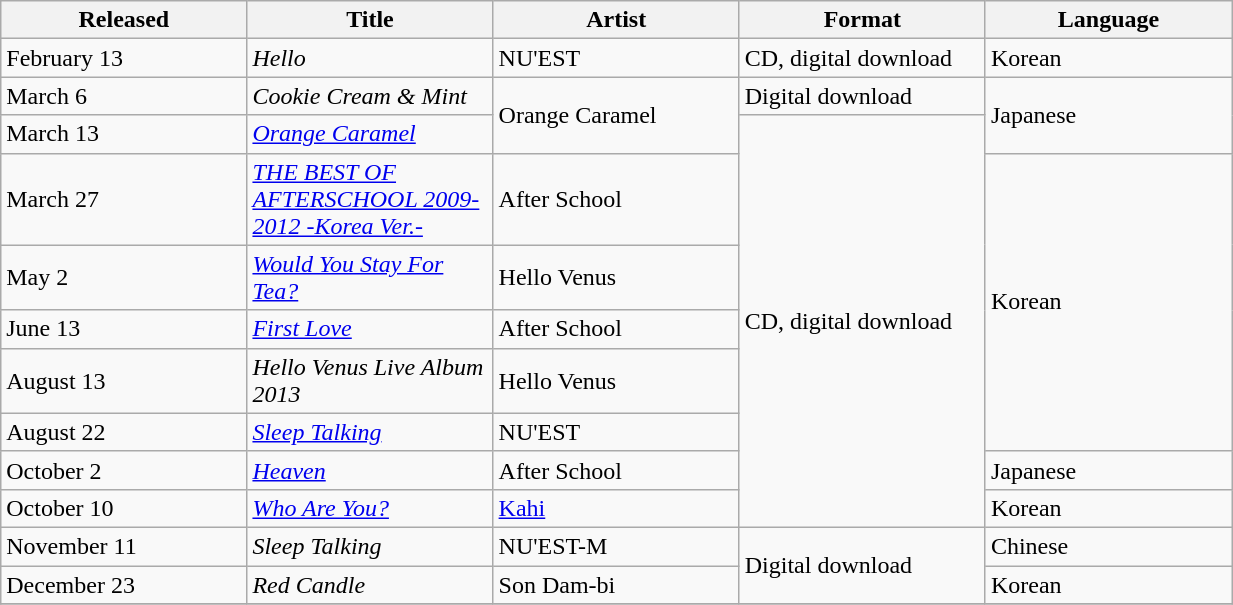<table class="wikitable sortable" align="left center" style="width:65%;">
<tr>
<th style="width:20%;">Released</th>
<th style="width:20%;">Title</th>
<th style="width:20%;">Artist</th>
<th style="width:20%;">Format</th>
<th style="width:20%;">Language</th>
</tr>
<tr>
<td>February 13</td>
<td><em>Hello</em></td>
<td>NU'EST</td>
<td>CD, digital download</td>
<td>Korean</td>
</tr>
<tr>
<td>March 6</td>
<td><em>Cookie Cream & Mint</em></td>
<td rowspan="2">Orange Caramel</td>
<td>Digital download</td>
<td rowspan="2">Japanese</td>
</tr>
<tr>
<td>March 13</td>
<td><em><a href='#'>Orange Caramel</a></em></td>
<td rowspan="8">CD, digital download</td>
</tr>
<tr>
<td>March 27</td>
<td><em><a href='#'>THE BEST OF AFTERSCHOOL 2009-2012 -Korea Ver.-</a></em></td>
<td>After School</td>
<td rowspan="5">Korean</td>
</tr>
<tr>
<td>May 2</td>
<td><em><a href='#'>Would You Stay For Tea?</a></em></td>
<td>Hello Venus</td>
</tr>
<tr>
<td>June 13</td>
<td><em><a href='#'>First Love</a></em></td>
<td rowspan="1">After School</td>
</tr>
<tr>
<td>August 13</td>
<td><em>Hello Venus Live Album 2013</em></td>
<td>Hello Venus</td>
</tr>
<tr>
<td>August 22</td>
<td><em><a href='#'>Sleep Talking</a></em></td>
<td>NU'EST</td>
</tr>
<tr>
<td>October 2</td>
<td><em><a href='#'>Heaven</a></em></td>
<td>After School</td>
<td rowspan="1">Japanese</td>
</tr>
<tr>
<td>October 10</td>
<td><em><a href='#'>Who Are You?</a></em></td>
<td><a href='#'>Kahi</a></td>
<td rowspan="1">Korean</td>
</tr>
<tr>
<td>November 11</td>
<td><em>Sleep Talking</em></td>
<td>NU'EST-M</td>
<td rowspan="2">Digital download</td>
<td>Chinese</td>
</tr>
<tr>
<td>December 23</td>
<td><em>Red Candle </em></td>
<td>Son Dam-bi</td>
<td rowspan="1">Korean</td>
</tr>
<tr>
</tr>
</table>
